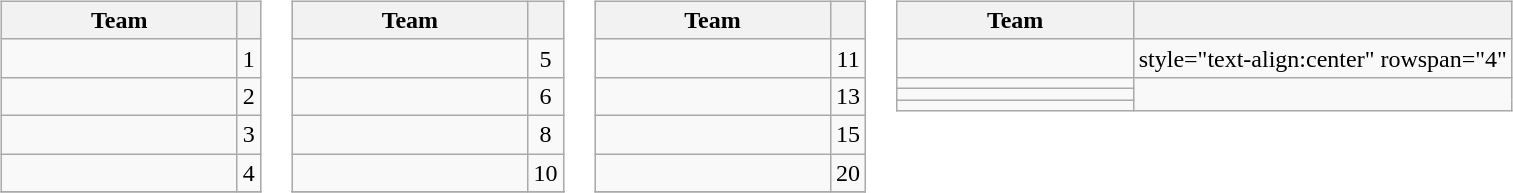<table>
<tr valign=top>
<td><br><table class="wikitable" style="white-space:nowrap">
<tr>
<th style="width:150px">Team</th>
<th></th>
</tr>
<tr>
<td></td>
<td style="text-align:center">1</td>
</tr>
<tr>
<td></td>
<td style="text-align:center">2</td>
</tr>
<tr>
<td></td>
<td style="text-align:center">3</td>
</tr>
<tr>
<td></td>
<td style="text-align:center">4</td>
</tr>
<tr>
</tr>
</table>
</td>
<td><br><table class="wikitable" style="white-space:nowrap">
<tr>
<th style="width:150px">Team</th>
<th></th>
</tr>
<tr>
<td></td>
<td style="text-align:center">5</td>
</tr>
<tr>
<td></td>
<td style="text-align:center">6</td>
</tr>
<tr>
<td></td>
<td style="text-align:center">8</td>
</tr>
<tr>
<td></td>
<td style="text-align:center">10</td>
</tr>
<tr>
</tr>
</table>
</td>
<td><br><table class="wikitable" style="white-space:nowrap">
<tr>
<th style="width:150px">Team</th>
<th></th>
</tr>
<tr>
<td></td>
<td style="text-align:center">11</td>
</tr>
<tr>
<td></td>
<td style="text-align:center">13</td>
</tr>
<tr>
<td></td>
<td style="text-align:center">15</td>
</tr>
<tr>
<td></td>
<td style="text-align:center">20</td>
</tr>
<tr>
</tr>
</table>
</td>
<td><br><table class="wikitable" style="white-space:nowrap">
<tr>
<th style="width:150px">Team</th>
<th></th>
</tr>
<tr>
<td><em></em></td>
<td>style="text-align:center" rowspan="4" </td>
</tr>
<tr>
<td><em></em></td>
</tr>
<tr>
<td><em></em></td>
</tr>
<tr>
<td></td>
</tr>
</table>
</td>
</tr>
</table>
